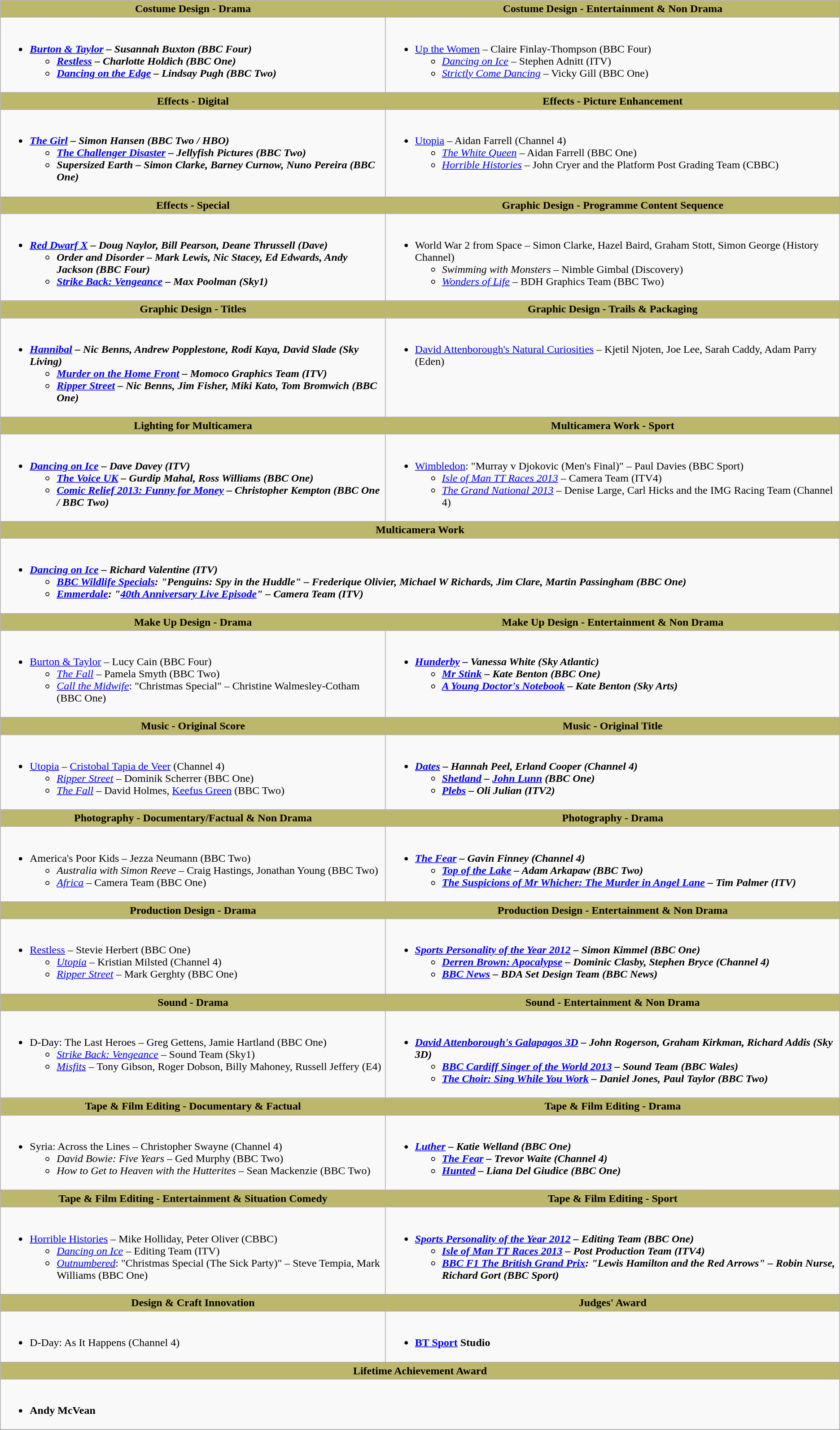<table class=wikitable>
<tr>
<th style="background:#BDB76B;" width:50%">Costume Design - Drama</th>
<th style="background:#BDB76B;" width:50%">Costume Design - Entertainment & Non Drama</th>
</tr>
<tr>
<td valign="top"><br><ul><li><strong><em><a href='#'>Burton & Taylor</a><em> – Susannah Buxton (BBC Four)<strong><ul><li></em><a href='#'>Restless</a><em> – Charlotte Holdich (BBC One)</li><li></em><a href='#'>Dancing on the Edge</a><em> – Lindsay Pugh (BBC Two)</li></ul></li></ul></td>
<td valign="top"><br><ul><li></em></strong><a href='#'>Up the Women</a></em> – Claire Finlay-Thompson (BBC Four)</strong><ul><li><em><a href='#'>Dancing on Ice</a></em> – Stephen Adnitt (ITV)</li><li><em><a href='#'>Strictly Come Dancing</a></em> – Vicky Gill (BBC One)</li></ul></li></ul></td>
</tr>
<tr>
<th style="background:#BDB76B;" width:50%">Effects - Digital</th>
<th style="background:#BDB76B;" width:50%">Effects - Picture Enhancement</th>
</tr>
<tr>
<td valign="top"><br><ul><li><strong><em><a href='#'>The Girl</a><em> – Simon Hansen (BBC Two / HBO)<strong><ul><li></em><a href='#'>The Challenger Disaster</a><em> – Jellyfish Pictures (BBC Two)</li><li></em>Supersized Earth<em> – Simon Clarke, Barney Curnow, Nuno Pereira (BBC One)</li></ul></li></ul></td>
<td valign="top"><br><ul><li></em></strong><a href='#'>Utopia</a></em> – Aidan Farrell (Channel 4)</strong><ul><li><em><a href='#'>The White Queen</a></em> – Aidan Farrell (BBC One)</li><li><em><a href='#'>Horrible Histories</a></em> – John Cryer and the Platform Post Grading Team (CBBC)</li></ul></li></ul></td>
</tr>
<tr>
<th style="background:#BDB76B;" width:50%">Effects - Special</th>
<th style="background:#BDB76B;" width:50%">Graphic Design - Programme Content Sequence</th>
</tr>
<tr>
<td valign="top"><br><ul><li><strong><em><a href='#'>Red Dwarf X</a><em> – Doug Naylor, Bill Pearson, Deane Thrussell (Dave)<strong><ul><li></em>Order and Disorder<em> – Mark Lewis, Nic Stacey, Ed Edwards, Andy Jackson (BBC Four)</li><li></em><a href='#'>Strike Back: Vengeance</a><em> – Max Poolman (Sky1)</li></ul></li></ul></td>
<td valign="top"><br><ul><li></em></strong>World War 2 from Space</em> – Simon Clarke, Hazel Baird, Graham Stott, Simon George (History Channel)</strong><ul><li><em>Swimming with Monsters</em> – Nimble Gimbal (Discovery)</li><li><em><a href='#'>Wonders of Life</a></em> – BDH Graphics Team (BBC Two)</li></ul></li></ul></td>
</tr>
<tr>
<th style="background:#BDB76B;" width:50%">Graphic Design - Titles</th>
<th style="background:#BDB76B;" width:50%">Graphic Design - Trails & Packaging</th>
</tr>
<tr>
<td valign="top"><br><ul><li><strong><em><a href='#'>Hannibal</a><em> – Nic Benns, Andrew Popplestone, Rodi Kaya, David Slade (Sky Living)<strong><ul><li></em><a href='#'>Murder on the Home Front</a><em> – Momoco Graphics Team (ITV)</li><li></em><a href='#'>Ripper Street</a><em> – Nic Benns, Jim Fisher, Miki Kato, Tom Bromwich (BBC One)</li></ul></li></ul></td>
<td valign="top"><br><ul><li></em></strong><a href='#'>David Attenborough's Natural Curiosities</a></em> – Kjetil Njoten, Joe Lee, Sarah Caddy, Adam Parry (Eden)</strong></li></ul></td>
</tr>
<tr>
<th style="background:#BDB76B;" width:50%">Lighting for Multicamera</th>
<th style="background:#BDB76B;" width:50%">Multicamera Work - Sport</th>
</tr>
<tr>
<td valign="top"><br><ul><li><strong><em><a href='#'>Dancing on Ice</a><em> – Dave Davey (ITV)<strong><ul><li></em><a href='#'>The Voice UK</a><em> – Gurdip Mahal, Ross Williams (BBC One)</li><li></em><a href='#'>Comic Relief 2013: Funny for Money</a><em> – Christopher Kempton (BBC One / BBC Two)</li></ul></li></ul></td>
<td valign="top"><br><ul><li></em></strong><a href='#'>Wimbledon</a></em>: "Murray v Djokovic (Men's Final)" – Paul Davies (BBC Sport)</strong><ul><li><em><a href='#'>Isle of Man TT Races 2013</a></em> – Camera Team (ITV4)</li><li><em><a href='#'>The Grand National 2013</a></em> – Denise Large, Carl Hicks and the IMG Racing Team (Channel 4)</li></ul></li></ul></td>
</tr>
<tr>
<th colspan="2" style="background:#BDB76B;" width:50%">Multicamera Work</th>
</tr>
<tr>
<td colspan="2" valign="top"><br><ul><li><strong><em><a href='#'>Dancing on Ice</a><em> – Richard Valentine (ITV)<strong><ul><li></em><a href='#'>BBC Wildlife Specials</a><em>: "Penguins: Spy in the Huddle" – Frederique Olivier, Michael W Richards, Jim Clare, Martin Passingham (BBC One)</li><li></em><a href='#'>Emmerdale</a><em>: "<a href='#'>40th Anniversary Live Episode</a>" – Camera Team (ITV)</li></ul></li></ul></td>
</tr>
<tr>
<th style="background:#BDB76B;" width:50%">Make Up Design - Drama</th>
<th style="background:#BDB76B;" width:50%">Make Up Design - Entertainment & Non Drama</th>
</tr>
<tr>
<td valign="top"><br><ul><li></em></strong><a href='#'>Burton & Taylor</a></em> – Lucy Cain (BBC Four)</strong><ul><li><em><a href='#'>The Fall</a></em> – Pamela Smyth (BBC Two)</li><li><em><a href='#'>Call the Midwife</a></em>: "Christmas Special" – Christine Walmesley-Cotham (BBC One)</li></ul></li></ul></td>
<td valign="top"><br><ul><li><strong><em><a href='#'>Hunderby</a><em> – Vanessa White (Sky Atlantic)<strong><ul><li></em><a href='#'>Mr Stink</a><em> – Kate Benton (BBC One)</li><li></em><a href='#'>A Young Doctor's Notebook</a><em> – Kate Benton (Sky Arts)</li></ul></li></ul></td>
</tr>
<tr>
<th style="background:#BDB76B;" width:50%">Music - Original Score</th>
<th style="background:#BDB76B;" width:50%">Music - Original Title</th>
</tr>
<tr>
<td valign="top"><br><ul><li></em></strong><a href='#'>Utopia</a></em> – <a href='#'>Cristobal Tapia de Veer</a> (Channel 4)</strong><ul><li><em><a href='#'>Ripper Street</a></em> – Dominik Scherrer (BBC One)</li><li><em><a href='#'>The Fall</a></em> – David Holmes, <a href='#'>Keefus Green</a> (BBC Two)</li></ul></li></ul></td>
<td valign="top"><br><ul><li><strong><em><a href='#'>Dates</a><em> – Hannah Peel, Erland Cooper (Channel 4)<strong><ul><li></em><a href='#'>Shetland</a><em> – <a href='#'>John Lunn</a> (BBC One)</li><li></em><a href='#'>Plebs</a><em> – Oli Julian (ITV2)</li></ul></li></ul></td>
</tr>
<tr>
<th style="background:#BDB76B;" width:50%">Photography - Documentary/Factual & Non Drama</th>
<th style="background:#BDB76B;" width:50%">Photography - Drama</th>
</tr>
<tr>
<td valign="top"><br><ul><li></em></strong>America's Poor Kids</em> – Jezza Neumann (BBC Two)</strong><ul><li><em>Australia with Simon Reeve</em> – Craig Hastings, Jonathan Young (BBC Two)</li><li><em><a href='#'>Africa</a></em> – Camera Team (BBC One)</li></ul></li></ul></td>
<td valign="top"><br><ul><li><strong><em><a href='#'>The Fear</a><em> – Gavin Finney (Channel 4)<strong><ul><li></em><a href='#'>Top of the Lake</a><em> – Adam Arkapaw (BBC Two)</li><li></em><a href='#'>The Suspicions of Mr Whicher: The Murder in Angel Lane</a><em> – Tim Palmer (ITV)</li></ul></li></ul></td>
</tr>
<tr>
<th style="background:#BDB76B;" width:50%">Production Design - Drama</th>
<th style="background:#BDB76B;" width:50%">Production Design - Entertainment & Non Drama</th>
</tr>
<tr>
<td valign="top"><br><ul><li></em></strong><a href='#'>Restless</a></em> – Stevie Herbert (BBC One)</strong><ul><li><em><a href='#'>Utopia</a></em> – Kristian Milsted (Channel 4)</li><li><em><a href='#'>Ripper Street</a></em> – Mark Gerghty (BBC One)</li></ul></li></ul></td>
<td valign="top"><br><ul><li><strong><em><a href='#'>Sports Personality of the Year 2012</a><em> – Simon Kimmel (BBC One)<strong><ul><li></em><a href='#'>Derren Brown: Apocalypse</a><em> – Dominic Clasby, Stephen Bryce (Channel 4)</li><li></em><a href='#'>BBC News</a><em> – BDA Set Design Team (BBC News)</li></ul></li></ul></td>
</tr>
<tr>
<th style="background:#BDB76B;" width:50%">Sound - Drama</th>
<th style="background:#BDB76B;" width:50%">Sound - Entertainment & Non Drama</th>
</tr>
<tr>
<td valign="top"><br><ul><li></em></strong>D-Day: The Last Heroes</em> – Greg Gettens, Jamie Hartland (BBC One)</strong><ul><li><em><a href='#'>Strike Back: Vengeance</a></em> – Sound Team (Sky1)</li><li><em><a href='#'>Misfits</a></em> – Tony Gibson, Roger Dobson, Billy Mahoney, Russell Jeffery (E4)</li></ul></li></ul></td>
<td valign="top"><br><ul><li><strong><em><a href='#'>David Attenborough's Galapagos 3D</a><em> – John Rogerson, Graham Kirkman, Richard Addis (Sky 3D)<strong><ul><li></em><a href='#'>BBC Cardiff Singer of the World 2013</a><em> – Sound Team (BBC Wales)</li><li></em><a href='#'>The Choir: Sing While You Work</a><em> – Daniel Jones, Paul Taylor (BBC Two)</li></ul></li></ul></td>
</tr>
<tr>
<th style="background:#BDB76B;" width:50%">Tape & Film Editing - Documentary & Factual</th>
<th style="background:#BDB76B;" width:50%">Tape & Film Editing - Drama</th>
</tr>
<tr>
<td valign="top"><br><ul><li></em></strong>Syria: Across the Lines</em> – Christopher Swayne (Channel 4)</strong><ul><li><em>David Bowie: Five Years</em> – Ged Murphy (BBC Two)</li><li><em>How to Get to Heaven with the Hutterites</em> – Sean Mackenzie (BBC Two)</li></ul></li></ul></td>
<td valign="top"><br><ul><li><strong><em><a href='#'>Luther</a><em> – Katie Welland (BBC One)<strong><ul><li></em><a href='#'>The Fear</a><em> – Trevor Waite (Channel 4)</li><li></em><a href='#'>Hunted</a><em> – Liana Del Giudice (BBC One)</li></ul></li></ul></td>
</tr>
<tr>
<th style="background:#BDB76B;" width:50%">Tape & Film Editing - Entertainment & Situation Comedy</th>
<th style="background:#BDB76B;" width:50%">Tape & Film Editing - Sport</th>
</tr>
<tr>
<td valign="top"><br><ul><li></em></strong><a href='#'>Horrible Histories</a></em> – Mike Holliday, Peter Oliver (CBBC)</strong><ul><li><em><a href='#'>Dancing on Ice</a></em> – Editing Team (ITV)</li><li><em><a href='#'>Outnumbered</a></em>: "Christmas Special (The Sick Party)" – Steve Tempia, Mark Williams (BBC One)</li></ul></li></ul></td>
<td valign="top"><br><ul><li><strong><em><a href='#'>Sports Personality of the Year 2012</a><em> – Editing Team (BBC One)<strong><ul><li></em><a href='#'>Isle of Man TT Races 2013</a><em> – Post Production Team (ITV4)</li><li></em><a href='#'>BBC F1 The British Grand Prix</a><em>: "Lewis Hamilton and the Red Arrows" –  Robin Nurse, Richard Gort (BBC Sport)</li></ul></li></ul></td>
</tr>
<tr>
<th style="background:#BDB76B;" width:50%">Design & Craft Innovation</th>
<th style="background:#BDB76B;" width:50%">Judges' Award</th>
</tr>
<tr>
<td valign="top"><br><ul><li></em></strong>D-Day: As It Happens</em> (Channel 4)</strong></li></ul></td>
<td valign="top"><br><ul><li><strong><a href='#'>BT Sport</a> Studio</strong></li></ul></td>
</tr>
<tr>
<th colspan="2" style="background:#BDB76B;" width:50%">Lifetime Achievement Award</th>
</tr>
<tr>
<td colspan="2" valign="top"><br><ul><li><strong>Andy McVean</strong></li></ul></td>
</tr>
<tr>
</tr>
</table>
